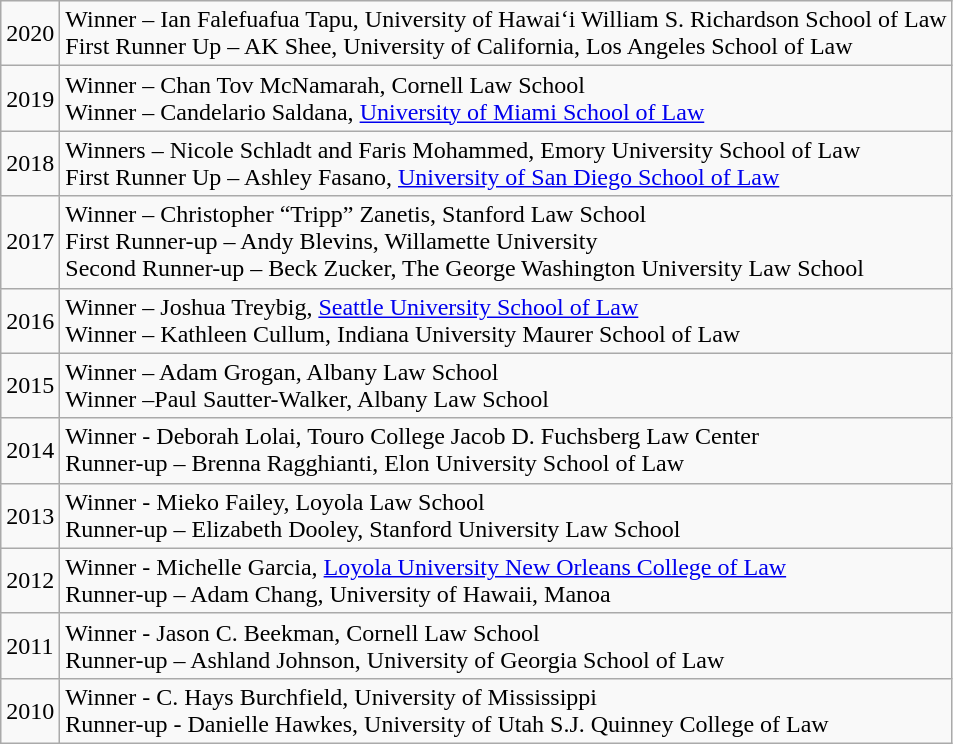<table class="wikitable">
<tr>
<td>2020</td>
<td>Winner –  Ian Falefuafua Tapu,  University of Hawai‘i William S. Richardson School of Law<br>First Runner Up – AK Shee, University of California, Los Angeles School of Law</td>
</tr>
<tr>
<td>2019</td>
<td>Winner – Chan Tov McNamarah, Cornell Law School<br>Winner – Candelario Saldana, <a href='#'>University of Miami School of Law</a></td>
</tr>
<tr>
<td>2018</td>
<td>Winners – Nicole Schladt and Faris Mohammed, Emory University School of Law<br>First Runner Up – Ashley Fasano, <a href='#'>University of San Diego School of Law</a></td>
</tr>
<tr>
<td>2017</td>
<td>Winner – Christopher “Tripp” Zanetis, Stanford Law School<br>First Runner-up – Andy Blevins, Willamette University<br>Second Runner-up – Beck Zucker, The George Washington University Law School</td>
</tr>
<tr>
<td>2016</td>
<td>Winner – Joshua Treybig, <a href='#'>Seattle University School of Law</a><br>Winner – Kathleen Cullum, Indiana University Maurer School of Law</td>
</tr>
<tr>
<td>2015</td>
<td>Winner – Adam Grogan, Albany Law School<br>Winner –Paul Sautter-Walker, Albany Law School</td>
</tr>
<tr>
<td>2014</td>
<td>Winner - Deborah Lolai, Touro College Jacob D. Fuchsberg Law Center<br>Runner-up – Brenna Ragghianti, Elon University School of Law</td>
</tr>
<tr>
<td>2013</td>
<td>Winner - Mieko Failey, Loyola Law School<br>Runner-up – Elizabeth Dooley, Stanford University Law School</td>
</tr>
<tr>
<td>2012</td>
<td>Winner - Michelle Garcia, <a href='#'>Loyola University New Orleans College of Law</a><br>Runner-up – Adam Chang, University of Hawaii, Manoa</td>
</tr>
<tr>
<td>2011</td>
<td>Winner - Jason C. Beekman, Cornell Law School<br>Runner-up – Ashland Johnson, University of Georgia School of Law</td>
</tr>
<tr>
<td>2010</td>
<td>Winner - C. Hays Burchfield, University of Mississippi<br>Runner-up - Danielle Hawkes, University of Utah S.J. Quinney College of Law</td>
</tr>
</table>
